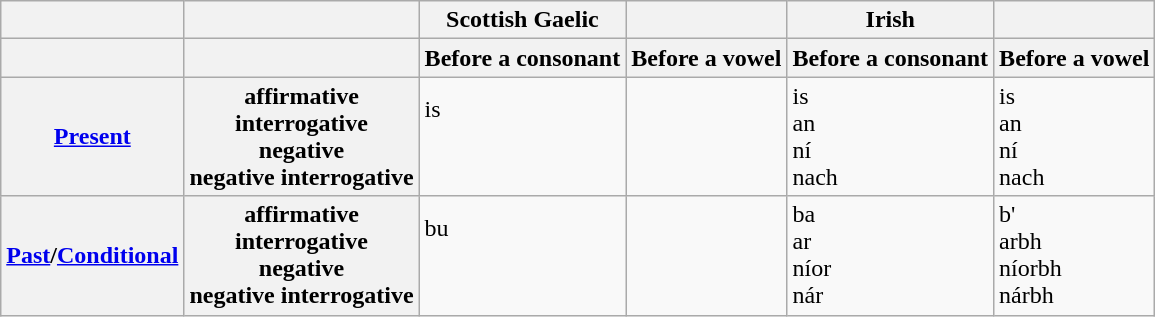<table class="wikitable">
<tr>
<th></th>
<th></th>
<th>Scottish Gaelic</th>
<th></th>
<th>Irish</th>
<th></th>
</tr>
<tr>
<th></th>
<th></th>
<th>Before a consonant</th>
<th>Before a vowel</th>
<th>Before a consonant</th>
<th>Before a vowel</th>
</tr>
<tr>
<th><a href='#'>Present</a></th>
<th>affirmative<br>interrogative<br>negative<br>negative interrogative</th>
<td>is<br> <br> <br></td>
<td></td>
<td>is<br>an<br>ní<br>nach</td>
<td>is<br>an<br>ní<br>nach</td>
</tr>
<tr>
<th><a href='#'>Past</a>/<a href='#'>Conditional</a></th>
<th>affirmative<br>interrogative<br>negative<br>negative interrogative</th>
<td>bu<br> <br> <br></td>
<td></td>
<td>ba<br>ar<br>níor<br>nár</td>
<td>b'<br>arbh<br>níorbh<br>nárbh</td>
</tr>
</table>
